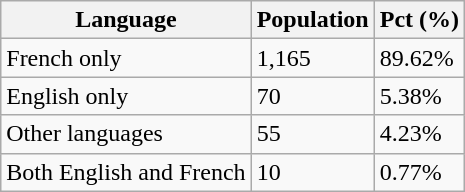<table class="wikitable">
<tr>
<th>Language</th>
<th>Population</th>
<th>Pct (%)</th>
</tr>
<tr>
<td>French only</td>
<td>1,165</td>
<td>89.62%</td>
</tr>
<tr>
<td>English only</td>
<td>70</td>
<td>5.38%</td>
</tr>
<tr>
<td>Other languages</td>
<td>55</td>
<td>4.23%</td>
</tr>
<tr>
<td>Both English and French</td>
<td>10</td>
<td>0.77%</td>
</tr>
</table>
